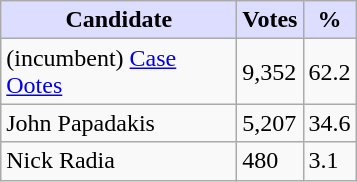<table class="wikitable">
<tr>
<th style="background:#ddf; width:150px;">Candidate</th>
<th style="background:#ddf;">Votes</th>
<th style="background:#ddf;">%</th>
</tr>
<tr>
<td>(incumbent) <a href='#'>Case Ootes</a></td>
<td>9,352</td>
<td>62.2</td>
</tr>
<tr>
<td>John Papadakis</td>
<td>5,207</td>
<td>34.6</td>
</tr>
<tr>
<td>Nick Radia</td>
<td>480</td>
<td>3.1</td>
</tr>
</table>
